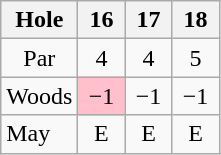<table class="wikitable" style="text-align:center">
<tr>
<th>Hole</th>
<th> 16 </th>
<th> 17 </th>
<th> 18 </th>
</tr>
<tr>
<td>Par</td>
<td>4</td>
<td>4</td>
<td>5</td>
</tr>
<tr>
<td align=left> Woods</td>
<td style="background: Pink;">−1</td>
<td>−1</td>
<td>−1</td>
</tr>
<tr>
<td align=left> May</td>
<td>E</td>
<td>E</td>
<td>E</td>
</tr>
</table>
